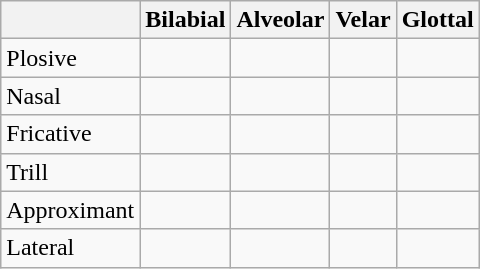<table class="wikitable">
<tr>
<th></th>
<th>Bilabial</th>
<th>Alveolar</th>
<th>Velar</th>
<th>Glottal</th>
</tr>
<tr>
<td>Plosive</td>
<td>    </td>
<td>     </td>
<td>    </td>
<td></td>
</tr>
<tr>
<td>Nasal</td>
<td></td>
<td></td>
<td></td>
<td></td>
</tr>
<tr>
<td>Fricative</td>
<td></td>
<td></td>
<td></td>
<td></td>
</tr>
<tr>
<td>Trill</td>
<td></td>
<td></td>
<td></td>
<td></td>
</tr>
<tr>
<td>Approximant</td>
<td></td>
<td></td>
<td></td>
<td></td>
</tr>
<tr>
<td>Lateral</td>
<td></td>
<td></td>
<td></td>
<td></td>
</tr>
</table>
